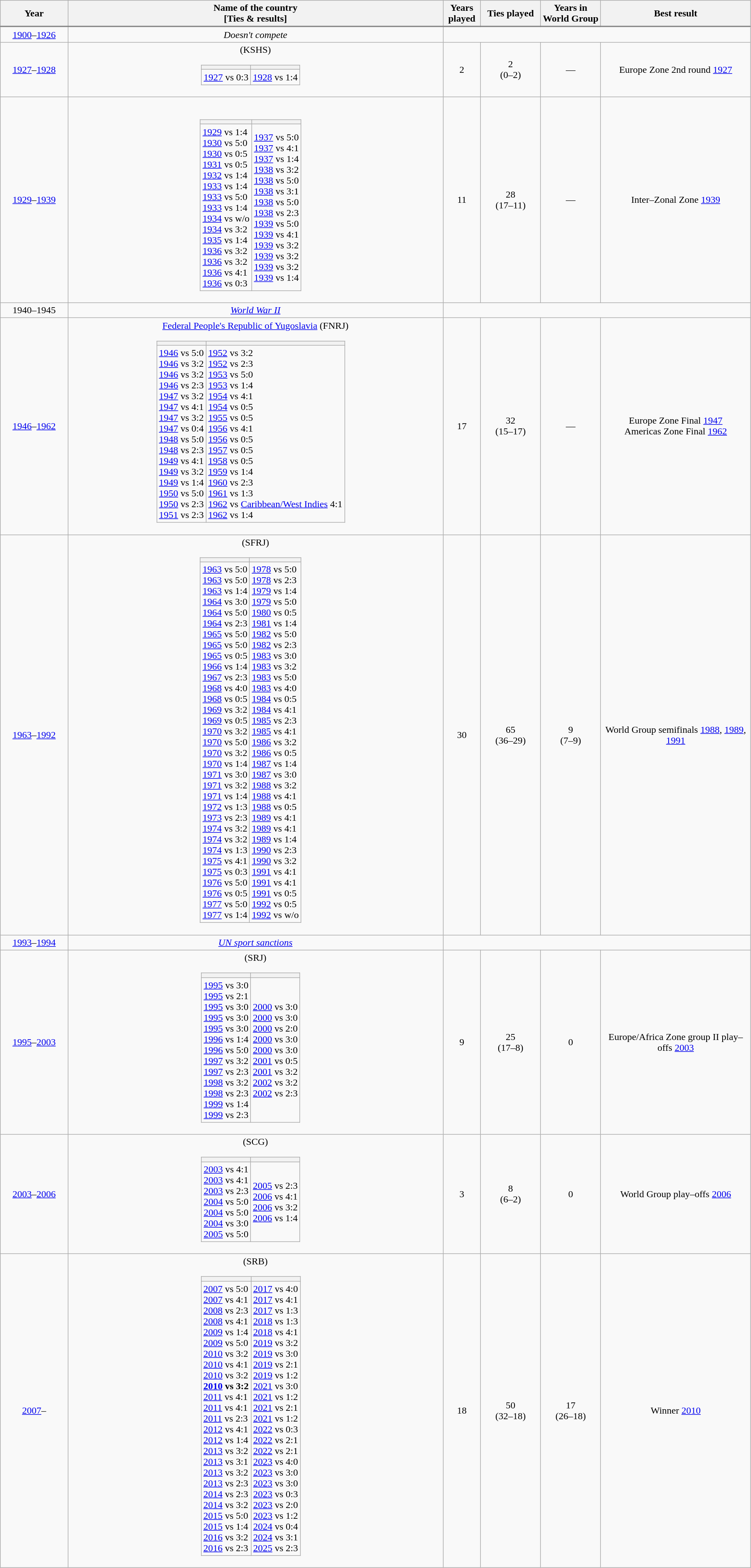<table width=99% class="collapsible collapsed wikitable">
<tr>
<th width=9%><strong>Year</strong></th>
<th width=50%><strong>Name of the country</strong><br>[Ties & results]</th>
<th width=5%><strong>Years played</strong></th>
<th width=8%><strong>Ties played</strong></th>
<th width=8%><strong>Years in World Group</strong></th>
<th width=20%><strong>Best result</strong></th>
</tr>
<tr style="border-top:2px solid gray;">
<td align="center"><a href='#'>1900</a>–<a href='#'>1926</a></td>
<td align="center"><em>Doesn't compete</em></td>
<td colspan="4" align="center"></td>
</tr>
<tr>
<td align="center"><a href='#'>1927</a>–<a href='#'>1928</a></td>
<td align="center"> (KSHS)<br><table class="wikitable collapsible collapsed">
<tr>
<th></th>
<th></th>
</tr>
<tr>
<td><a href='#'>1927</a> vs  0:3</td>
<td><a href='#'>1928</a> vs  1:4</td>
</tr>
</table>
</td>
<td align="center">2</td>
<td align="center">2<br>(0–2)</td>
<td align="center">—</td>
<td align="center">Europe Zone 2nd round <a href='#'>1927</a></td>
</tr>
<tr>
<td align="center"><a href='#'>1929</a>–<a href='#'>1939</a></td>
<td align="center"><br><table class="wikitable collapsible collapsed">
<tr>
<th></th>
<th></th>
</tr>
<tr>
<td><a href='#'>1929</a> vs  1:4<br><a href='#'>1930</a> vs  5:0<br><a href='#'>1930</a> vs  0:5<br><a href='#'>1931</a> vs  0:5<br><a href='#'>1932</a> vs  1:4<br><a href='#'>1933</a> vs  1:4<br><a href='#'>1933</a> vs  5:0<br><a href='#'>1933</a> vs  1:4<br><a href='#'>1934</a> vs  w/o<br><a href='#'>1934</a> vs  3:2<br><a href='#'>1935</a> vs  1:4<br><a href='#'>1936</a> vs  3:2<br><a href='#'>1936</a> vs  3:2<br><a href='#'>1936</a> vs  4:1<br><a href='#'>1936</a> vs  0:3</td>
<td><a href='#'>1937</a> vs  5:0<br><a href='#'>1937</a> vs  4:1<br><a href='#'>1937</a> vs  1:4<br><a href='#'>1938</a> vs  3:2<br><a href='#'>1938</a> vs  5:0<br><a href='#'>1938</a> vs  3:1<br><a href='#'>1938</a> vs  5:0<br><a href='#'>1938</a> vs  2:3<br><a href='#'>1939</a> vs  5:0<br><a href='#'>1939</a> vs  4:1<br><a href='#'>1939</a> vs  3:2<br><a href='#'>1939</a> vs  3:2<br><a href='#'>1939</a> vs  3:2<br><a href='#'>1939</a> vs  1:4</td>
</tr>
</table>
</td>
<td align="center">11</td>
<td align="center">28<br>(17–11)</td>
<td align="center">—</td>
<td align="center">Inter–Zonal Zone <a href='#'>1939</a></td>
</tr>
<tr>
<td align="center">1940–1945</td>
<td align="center"><em><a href='#'>World War II</a></em></td>
<td colspan="4" align="center"></td>
</tr>
<tr>
<td align="center"><a href='#'>1946</a>–<a href='#'>1962</a></td>
<td align="center"> <a href='#'>Federal People's Republic of Yugoslavia</a> (FNRJ)<br><table class="wikitable collapsible collapsed">
<tr>
<th></th>
<th></th>
</tr>
<tr>
<td><a href='#'>1946</a> vs  5:0<br><a href='#'>1946</a> vs  3:2<br><a href='#'>1946</a> vs  3:2<br><a href='#'>1946</a> vs  2:3<br><a href='#'>1947</a> vs  3:2<br><a href='#'>1947</a> vs  4:1<br><a href='#'>1947</a> vs  3:2<br><a href='#'>1947</a> vs  0:4<br><a href='#'>1948</a> vs  5:0<br><a href='#'>1948</a> vs  2:3<br><a href='#'>1949</a> vs  4:1<br><a href='#'>1949</a> vs  3:2<br><a href='#'>1949</a> vs  1:4<br><a href='#'>1950</a> vs  5:0<br><a href='#'>1950</a> vs  2:3<br><a href='#'>1951</a> vs  2:3</td>
<td><a href='#'>1952</a> vs  3:2<br><a href='#'>1952</a> vs  2:3<br><a href='#'>1953</a> vs  5:0<br><a href='#'>1953</a> vs  1:4<br><a href='#'>1954</a> vs  4:1<br><a href='#'>1954</a> vs  0:5<br><a href='#'>1955</a> vs  0:5<br><a href='#'>1956</a> vs  4:1<br><a href='#'>1956</a> vs  0:5<br><a href='#'>1957</a> vs  0:5<br><a href='#'>1958</a> vs  0:5<br><a href='#'>1959</a> vs  1:4<br><a href='#'>1960</a> vs  2:3<br><a href='#'>1961</a> vs  1:3<br><a href='#'>1962</a> vs  <a href='#'>Caribbean/West Indies</a> 4:1<br><a href='#'>1962</a> vs  1:4</td>
</tr>
</table>
</td>
<td align="center">17</td>
<td align="center">32<br>(15–17)</td>
<td align="center">—</td>
<td align="center">Europe Zone Final <a href='#'>1947</a> <br> Americas Zone Final <a href='#'>1962</a></td>
</tr>
<tr>
<td align="center"><a href='#'>1963</a>–<a href='#'>1992</a></td>
<td align="center"> (SFRJ)<br><table class="wikitable collapsible collapsed">
<tr>
<th></th>
<th></th>
</tr>
<tr>
<td><a href='#'>1963</a> vs  5:0<br><a href='#'>1963</a> vs  5:0<br><a href='#'>1963</a> vs  1:4<br><a href='#'>1964</a> vs  3:0<br><a href='#'>1964</a> vs  5:0<br><a href='#'>1964</a> vs  2:3<br><a href='#'>1965</a> vs  5:0<br><a href='#'>1965</a> vs  5:0<br><a href='#'>1965</a> vs  0:5<br><a href='#'>1966</a> vs  1:4<br><a href='#'>1967</a> vs  2:3<br><a href='#'>1968</a> vs  4:0<br><a href='#'>1968</a> vs  0:5<br><a href='#'>1969</a> vs  3:2<br><a href='#'>1969</a> vs  0:5<br><a href='#'>1970</a> vs  3:2<br><a href='#'>1970</a> vs  5:0<br><a href='#'>1970</a> vs  3:2<br><a href='#'>1970</a> vs  1:4<br><a href='#'>1971</a> vs  3:0<br><a href='#'>1971</a> vs  3:2<br><a href='#'>1971</a> vs  1:4<br><a href='#'>1972</a> vs  1:3<br><a href='#'>1973</a> vs  2:3<br><a href='#'>1974</a> vs  3:2<br><a href='#'>1974</a> vs  3:2<br><a href='#'>1974</a> vs  1:3<br><a href='#'>1975</a> vs  4:1<br><a href='#'>1975</a> vs  0:3<br><a href='#'>1976</a> vs  5:0<br><a href='#'>1976</a> vs  0:5<br><a href='#'>1977</a> vs  5:0<br><a href='#'>1977</a> vs  1:4</td>
<td><a href='#'>1978</a> vs  5:0<br><a href='#'>1978</a> vs  2:3<br><a href='#'>1979</a> vs  1:4<br><a href='#'>1979</a> vs  5:0<br><a href='#'>1980</a> vs  0:5<br><a href='#'>1981</a> vs  1:4<br><a href='#'>1982</a> vs  5:0<br><a href='#'>1982</a> vs  2:3<br><a href='#'>1983</a> vs  3:0<br><a href='#'>1983</a> vs  3:2<br><a href='#'>1983</a> vs  5:0<br><a href='#'>1983</a> vs  4:0<br><a href='#'>1984</a> vs  0:5<br><a href='#'>1984</a> vs  4:1<br><a href='#'>1985</a> vs  2:3<br><a href='#'>1985</a> vs  4:1<br><a href='#'>1986</a> vs  3:2<br><a href='#'>1986</a> vs  0:5<br><a href='#'>1987</a> vs  1:4<br><a href='#'>1987</a> vs  3:0<br><a href='#'>1988</a> vs  3:2<br><a href='#'>1988</a> vs  4:1<br><a href='#'>1988</a> vs  0:5<br><a href='#'>1989</a> vs  4:1<br><a href='#'>1989</a> vs  4:1<br><a href='#'>1989</a> vs  1:4<br><a href='#'>1990</a> vs  2:3<br><a href='#'>1990</a> vs  3:2<br><a href='#'>1991</a> vs  4:1<br><a href='#'>1991</a> vs  4:1<br><a href='#'>1991</a> vs  0:5<br><a href='#'>1992</a> vs  0:5<br><a href='#'>1992</a> vs  w/o</td>
</tr>
</table>
</td>
<td align="center">30</td>
<td align="center">65<br>(36–29)</td>
<td align="center">9<br>(7–9)</td>
<td align="center">World Group semifinals <a href='#'>1988</a>, <a href='#'>1989</a>, <a href='#'>1991</a></td>
</tr>
<tr>
<td align="center"><a href='#'>1993</a>–<a href='#'>1994</a></td>
<td align="center"><em><a href='#'>UN sport sanctions</a></em></td>
<td colspan="4" align="center"></td>
</tr>
<tr>
<td align="center"><a href='#'>1995</a>–<a href='#'>2003</a></td>
<td align="center"> (SRJ)<br><table class="wikitable collapsible collapsed">
<tr>
<th></th>
<th></th>
</tr>
<tr>
<td><a href='#'>1995</a> vs  3:0<br><a href='#'>1995</a> vs  2:1<br><a href='#'>1995</a> vs  3:0<br><a href='#'>1995</a> vs  3:0<br><a href='#'>1995</a> vs  3:0<br><a href='#'>1996</a> vs  1:4<br><a href='#'>1996</a> vs  5:0<br><a href='#'>1997</a> vs  3:2<br><a href='#'>1997</a> vs  2:3<br><a href='#'>1998</a> vs  3:2<br><a href='#'>1998</a> vs  2:3<br><a href='#'>1999</a> vs  1:4<br><a href='#'>1999</a> vs  2:3</td>
<td><a href='#'>2000</a> vs  3:0<br><a href='#'>2000</a> vs  3:0<br><a href='#'>2000</a> vs  2:0<br><a href='#'>2000</a> vs  3:0<br><a href='#'>2000</a> vs  3:0<br><a href='#'>2001</a> vs  0:5<br><a href='#'>2001</a> vs  3:2<br><a href='#'>2002</a> vs  3:2<br><a href='#'>2002</a> vs  2:3</td>
</tr>
</table>
</td>
<td align="center">9</td>
<td align="center">25<br>(17–8)</td>
<td align="center">0</td>
<td align="center">Europe/Africa Zone group II play–offs <a href='#'>2003</a></td>
</tr>
<tr>
<td align="center"><a href='#'>2003</a>–<a href='#'>2006</a></td>
<td align="center"> (SCG)<br><table class="wikitable collapsible collapsed">
<tr>
<th></th>
<th></th>
</tr>
<tr>
<td><a href='#'>2003</a> vs  4:1<br><a href='#'>2003</a> vs  4:1<br><a href='#'>2003</a> vs  2:3<br><a href='#'>2004</a> vs  5:0<br><a href='#'>2004</a> vs  5:0<br><a href='#'>2004</a> vs  3:0<br><a href='#'>2005</a> vs  5:0</td>
<td><a href='#'>2005</a> vs  2:3<br><a href='#'>2006</a> vs  4:1<br><a href='#'>2006</a> vs  3:2<br><a href='#'>2006</a> vs  1:4</td>
</tr>
</table>
</td>
<td align="center">3</td>
<td align="center">8<br>(6–2)</td>
<td align="center">0</td>
<td align="center">World Group play–offs <a href='#'>2006</a></td>
</tr>
<tr>
<td align="center"><a href='#'>2007</a>–</td>
<td align="center"> (SRB)<br><table class="wikitable collapsible collapsed">
<tr>
<th></th>
<th></th>
</tr>
<tr>
<td><a href='#'>2007</a> vs  5:0<br><a href='#'>2007</a> vs  4:1<br><a href='#'>2008</a> vs  2:3<br><a href='#'>2008</a> vs  4:1<br><a href='#'>2009</a> vs  1:4<br><a href='#'>2009</a> vs  5:0<br><a href='#'>2010</a> vs  3:2<br><a href='#'>2010</a> vs  4:1<br><a href='#'>2010</a> vs  3:2<br><strong><a href='#'>2010</a> vs  3:2</strong><br><a href='#'>2011</a> vs  4:1<br><a href='#'>2011</a> vs  4:1<br><a href='#'>2011</a> vs  2:3<br><a href='#'>2012</a> vs  4:1<br><a href='#'>2012</a> vs  1:4<br><a href='#'>2013</a> vs  3:2<br><a href='#'>2013</a> vs  3:1<br><a href='#'>2013</a> vs  3:2<br><a href='#'>2013</a> vs  2:3<br><a href='#'>2014</a> vs  2:3<br><a href='#'>2014</a> vs  3:2<br><a href='#'>2015</a> vs  5:0<br><a href='#'>2015</a> vs  1:4<br><a href='#'>2016</a> vs  3:2<br><a href='#'>2016</a> vs  2:3</td>
<td><a href='#'>2017</a> vs  4:0<br><a href='#'>2017</a> vs  4:1<br><a href='#'>2017</a> vs  1:3<br><a href='#'>2018</a> vs  1:3<br><a href='#'>2018</a> vs  4:1<br><a href='#'>2019</a> vs  3:2<br><a href='#'>2019</a> vs  3:0<br><a href='#'>2019</a> vs  2:1<br><a href='#'>2019</a> vs  1:2<br><a href='#'>2021</a> vs  3:0<br><a href='#'>2021</a> vs  1:2<br><a href='#'>2021</a> vs  2:1<br><a href='#'>2021</a> vs  1:2<br><a href='#'>2022</a> vs  0:3<br><a href='#'>2022</a> vs  2:1<br><a href='#'>2022</a> vs  2:1<br><a href='#'>2023</a> vs  4:0<br><a href='#'>2023</a> vs  3:0<br><a href='#'>2023</a> vs  3:0<br><a href='#'>2023</a> vs  0:3<br><a href='#'>2023</a> vs  2:0<br><a href='#'>2023</a> vs  1:2<br><a href='#'>2024</a> vs  0:4<br><a href='#'>2024</a> vs  3:1<br><a href='#'>2025</a> vs  2:3</td>
</tr>
</table>
</td>
<td align="center">18</td>
<td align="center">50<br>(32–18)</td>
<td align="center">17<br>(26–18)</td>
<td align="center">Winner <a href='#'>2010</a></td>
</tr>
</table>
